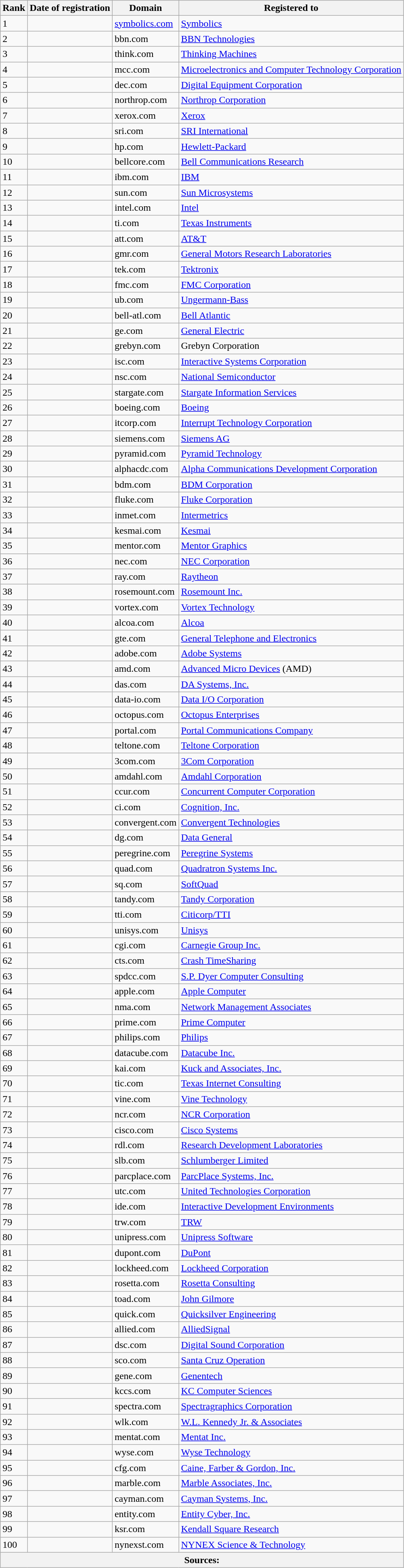<table class="wikitable sortable">
<tr>
<th>Rank</th>
<th>Date of registration</th>
<th>Domain</th>
<th>Registered to</th>
</tr>
<tr>
<td>1</td>
<td></td>
<td><a href='#'>symbolics.com</a></td>
<td><a href='#'>Symbolics</a></td>
</tr>
<tr>
<td>2</td>
<td></td>
<td>bbn.com</td>
<td><a href='#'>BBN Technologies</a></td>
</tr>
<tr>
<td>3</td>
<td></td>
<td>think.com</td>
<td><a href='#'>Thinking Machines</a></td>
</tr>
<tr>
<td>4</td>
<td></td>
<td>mcc.com</td>
<td><a href='#'>Microelectronics and Computer Technology Corporation</a></td>
</tr>
<tr>
<td>5</td>
<td></td>
<td>dec.com</td>
<td><a href='#'>Digital Equipment Corporation</a></td>
</tr>
<tr>
<td>6</td>
<td></td>
<td>northrop.com</td>
<td><a href='#'>Northrop Corporation</a></td>
</tr>
<tr>
<td>7</td>
<td></td>
<td>xerox.com</td>
<td><a href='#'>Xerox</a></td>
</tr>
<tr>
<td>8</td>
<td></td>
<td>sri.com</td>
<td><a href='#'>SRI International</a></td>
</tr>
<tr>
<td>9</td>
<td></td>
<td>hp.com</td>
<td><a href='#'>Hewlett-Packard</a></td>
</tr>
<tr>
<td>10</td>
<td></td>
<td>bellcore.com</td>
<td><a href='#'>Bell Communications Research</a></td>
</tr>
<tr>
<td>11</td>
<td></td>
<td>ibm.com</td>
<td><a href='#'>IBM</a></td>
</tr>
<tr>
<td>12</td>
<td></td>
<td>sun.com</td>
<td><a href='#'>Sun Microsystems</a></td>
</tr>
<tr>
<td>13</td>
<td></td>
<td>intel.com</td>
<td><a href='#'>Intel</a></td>
</tr>
<tr>
<td>14</td>
<td></td>
<td>ti.com</td>
<td><a href='#'>Texas Instruments</a></td>
</tr>
<tr>
<td>15</td>
<td></td>
<td>att.com</td>
<td><a href='#'>AT&T</a></td>
</tr>
<tr>
<td>16</td>
<td></td>
<td>gmr.com</td>
<td><a href='#'>General Motors Research Laboratories</a></td>
</tr>
<tr>
<td>17</td>
<td></td>
<td>tek.com</td>
<td><a href='#'>Tektronix</a></td>
</tr>
<tr>
<td>18</td>
<td></td>
<td>fmc.com</td>
<td><a href='#'>FMC Corporation</a></td>
</tr>
<tr>
<td>19</td>
<td></td>
<td>ub.com</td>
<td><a href='#'>Ungermann-Bass</a></td>
</tr>
<tr>
<td>20</td>
<td></td>
<td>bell-atl.com</td>
<td><a href='#'>Bell Atlantic</a></td>
</tr>
<tr>
<td>21</td>
<td></td>
<td>ge.com</td>
<td><a href='#'>General Electric</a></td>
</tr>
<tr>
<td>22</td>
<td></td>
<td>grebyn.com</td>
<td>Grebyn Corporation</td>
</tr>
<tr>
<td>23</td>
<td></td>
<td>isc.com</td>
<td><a href='#'>Interactive Systems Corporation</a></td>
</tr>
<tr>
<td>24</td>
<td></td>
<td>nsc.com</td>
<td><a href='#'>National Semiconductor</a></td>
</tr>
<tr>
<td>25</td>
<td></td>
<td>stargate.com</td>
<td><a href='#'>Stargate Information Services</a></td>
</tr>
<tr>
<td>26</td>
<td></td>
<td>boeing.com</td>
<td><a href='#'>Boeing</a></td>
</tr>
<tr>
<td>27</td>
<td></td>
<td>itcorp.com</td>
<td><a href='#'>Interrupt Technology Corporation</a></td>
</tr>
<tr>
<td>28</td>
<td></td>
<td>siemens.com</td>
<td><a href='#'>Siemens AG</a></td>
</tr>
<tr>
<td>29</td>
<td></td>
<td>pyramid.com</td>
<td><a href='#'>Pyramid Technology</a></td>
</tr>
<tr>
<td>30</td>
<td></td>
<td>alphacdc.com</td>
<td><a href='#'>Alpha Communications Development Corporation</a></td>
</tr>
<tr>
<td>31</td>
<td></td>
<td>bdm.com</td>
<td><a href='#'>BDM Corporation</a></td>
</tr>
<tr>
<td>32</td>
<td></td>
<td>fluke.com</td>
<td><a href='#'>Fluke Corporation</a></td>
</tr>
<tr>
<td>33</td>
<td></td>
<td>inmet.com</td>
<td><a href='#'>Intermetrics</a></td>
</tr>
<tr>
<td>34</td>
<td></td>
<td>kesmai.com</td>
<td><a href='#'>Kesmai</a></td>
</tr>
<tr>
<td>35</td>
<td></td>
<td>mentor.com</td>
<td><a href='#'>Mentor Graphics</a></td>
</tr>
<tr>
<td>36</td>
<td></td>
<td>nec.com</td>
<td><a href='#'>NEC Corporation</a></td>
</tr>
<tr>
<td>37</td>
<td></td>
<td>ray.com</td>
<td><a href='#'>Raytheon</a></td>
</tr>
<tr>
<td>38</td>
<td></td>
<td>rosemount.com</td>
<td><a href='#'>Rosemount Inc.</a></td>
</tr>
<tr>
<td>39</td>
<td></td>
<td>vortex.com</td>
<td><a href='#'>Vortex Technology</a></td>
</tr>
<tr>
<td>40</td>
<td></td>
<td>alcoa.com</td>
<td><a href='#'>Alcoa</a></td>
</tr>
<tr>
<td>41</td>
<td></td>
<td>gte.com</td>
<td><a href='#'>General Telephone and Electronics</a></td>
</tr>
<tr>
<td>42</td>
<td></td>
<td>adobe.com</td>
<td><a href='#'>Adobe Systems</a></td>
</tr>
<tr>
<td>43</td>
<td></td>
<td>amd.com</td>
<td><a href='#'>Advanced Micro Devices</a> (AMD)</td>
</tr>
<tr>
<td>44</td>
<td></td>
<td>das.com</td>
<td><a href='#'>DA Systems, Inc.</a></td>
</tr>
<tr>
<td>45</td>
<td></td>
<td>data-io.com</td>
<td><a href='#'>Data I/O Corporation</a></td>
</tr>
<tr>
<td>46</td>
<td></td>
<td>octopus.com</td>
<td><a href='#'>Octopus Enterprises</a></td>
</tr>
<tr>
<td>47</td>
<td></td>
<td>portal.com</td>
<td><a href='#'>Portal Communications Company</a></td>
</tr>
<tr>
<td>48</td>
<td></td>
<td>teltone.com</td>
<td><a href='#'>Teltone Corporation</a></td>
</tr>
<tr>
<td>49</td>
<td></td>
<td>3com.com</td>
<td><a href='#'>3Com Corporation</a></td>
</tr>
<tr>
<td>50</td>
<td></td>
<td>amdahl.com</td>
<td><a href='#'>Amdahl Corporation</a></td>
</tr>
<tr>
<td>51</td>
<td></td>
<td>ccur.com</td>
<td><a href='#'>Concurrent Computer Corporation</a></td>
</tr>
<tr>
<td>52</td>
<td></td>
<td>ci.com</td>
<td><a href='#'>Cognition, Inc.</a></td>
</tr>
<tr>
<td>53</td>
<td></td>
<td>convergent.com</td>
<td><a href='#'>Convergent Technologies</a></td>
</tr>
<tr>
<td>54</td>
<td></td>
<td>dg.com</td>
<td><a href='#'>Data General</a></td>
</tr>
<tr>
<td>55</td>
<td></td>
<td>peregrine.com</td>
<td><a href='#'>Peregrine Systems</a></td>
</tr>
<tr>
<td>56</td>
<td></td>
<td>quad.com</td>
<td><a href='#'>Quadratron Systems Inc.</a></td>
</tr>
<tr>
<td>57</td>
<td></td>
<td>sq.com</td>
<td><a href='#'>SoftQuad</a></td>
</tr>
<tr>
<td>58</td>
<td></td>
<td>tandy.com</td>
<td><a href='#'>Tandy Corporation</a></td>
</tr>
<tr>
<td>59</td>
<td></td>
<td>tti.com</td>
<td><a href='#'>Citicorp/TTI</a></td>
</tr>
<tr>
<td>60</td>
<td></td>
<td>unisys.com</td>
<td><a href='#'>Unisys</a></td>
</tr>
<tr>
<td>61</td>
<td></td>
<td>cgi.com</td>
<td><a href='#'>Carnegie Group Inc.</a></td>
</tr>
<tr>
<td>62</td>
<td></td>
<td>cts.com</td>
<td><a href='#'>Crash TimeSharing</a></td>
</tr>
<tr>
<td>63</td>
<td></td>
<td>spdcc.com</td>
<td><a href='#'>S.P. Dyer Computer Consulting</a></td>
</tr>
<tr>
<td>64</td>
<td></td>
<td>apple.com</td>
<td><a href='#'>Apple Computer</a></td>
</tr>
<tr>
<td>65</td>
<td></td>
<td>nma.com</td>
<td><a href='#'>Network Management Associates</a></td>
</tr>
<tr>
<td>66</td>
<td></td>
<td>prime.com</td>
<td><a href='#'>Prime Computer</a></td>
</tr>
<tr>
<td>67</td>
<td></td>
<td>philips.com</td>
<td><a href='#'>Philips</a></td>
</tr>
<tr>
<td>68</td>
<td></td>
<td>datacube.com</td>
<td><a href='#'>Datacube Inc.</a></td>
</tr>
<tr>
<td>69</td>
<td></td>
<td>kai.com</td>
<td><a href='#'>Kuck and Associates, Inc.</a></td>
</tr>
<tr>
<td>70</td>
<td></td>
<td>tic.com</td>
<td><a href='#'>Texas Internet Consulting</a></td>
</tr>
<tr>
<td>71</td>
<td></td>
<td>vine.com</td>
<td><a href='#'>Vine Technology</a></td>
</tr>
<tr>
<td>72</td>
<td></td>
<td>ncr.com</td>
<td><a href='#'>NCR Corporation</a></td>
</tr>
<tr>
<td>73</td>
<td></td>
<td>cisco.com</td>
<td><a href='#'>Cisco Systems</a></td>
</tr>
<tr>
<td>74</td>
<td></td>
<td>rdl.com</td>
<td><a href='#'>Research Development Laboratories</a></td>
</tr>
<tr>
<td>75</td>
<td></td>
<td>slb.com</td>
<td><a href='#'>Schlumberger Limited</a></td>
</tr>
<tr>
<td>76</td>
<td></td>
<td>parcplace.com</td>
<td><a href='#'>ParcPlace Systems, Inc.</a></td>
</tr>
<tr>
<td>77</td>
<td></td>
<td>utc.com</td>
<td><a href='#'>United Technologies Corporation</a></td>
</tr>
<tr>
<td>78</td>
<td></td>
<td>ide.com</td>
<td><a href='#'>Interactive Development Environments</a></td>
</tr>
<tr>
<td>79</td>
<td></td>
<td>trw.com</td>
<td><a href='#'>TRW</a></td>
</tr>
<tr>
<td>80</td>
<td></td>
<td>unipress.com</td>
<td><a href='#'>Unipress Software</a></td>
</tr>
<tr>
<td>81</td>
<td></td>
<td>dupont.com</td>
<td><a href='#'>DuPont</a></td>
</tr>
<tr>
<td>82</td>
<td></td>
<td>lockheed.com</td>
<td><a href='#'>Lockheed Corporation</a></td>
</tr>
<tr>
<td>83</td>
<td></td>
<td>rosetta.com</td>
<td><a href='#'>Rosetta Consulting</a></td>
</tr>
<tr>
<td>84</td>
<td></td>
<td>toad.com</td>
<td><a href='#'>John Gilmore</a></td>
</tr>
<tr>
<td>85</td>
<td></td>
<td>quick.com</td>
<td><a href='#'>Quicksilver Engineering</a></td>
</tr>
<tr>
<td>86</td>
<td></td>
<td>allied.com</td>
<td><a href='#'>AlliedSignal</a></td>
</tr>
<tr>
<td>87</td>
<td></td>
<td>dsc.com</td>
<td><a href='#'>Digital Sound Corporation</a></td>
</tr>
<tr>
<td>88</td>
<td></td>
<td>sco.com</td>
<td><a href='#'>Santa Cruz Operation</a></td>
</tr>
<tr>
<td>89</td>
<td></td>
<td>gene.com</td>
<td><a href='#'>Genentech</a></td>
</tr>
<tr>
<td>90</td>
<td></td>
<td>kccs.com</td>
<td><a href='#'>KC Computer Sciences</a></td>
</tr>
<tr>
<td>91</td>
<td></td>
<td>spectra.com</td>
<td><a href='#'>Spectragraphics Corporation</a></td>
</tr>
<tr>
<td>92</td>
<td></td>
<td>wlk.com</td>
<td><a href='#'>W.L. Kennedy Jr. & Associates</a></td>
</tr>
<tr>
<td>93</td>
<td></td>
<td>mentat.com</td>
<td><a href='#'>Mentat Inc.</a></td>
</tr>
<tr>
<td>94</td>
<td></td>
<td>wyse.com</td>
<td><a href='#'>Wyse Technology</a></td>
</tr>
<tr>
<td>95</td>
<td></td>
<td>cfg.com</td>
<td><a href='#'>Caine, Farber & Gordon, Inc.</a></td>
</tr>
<tr>
<td>96</td>
<td></td>
<td>marble.com</td>
<td><a href='#'>Marble Associates, Inc.</a></td>
</tr>
<tr>
<td>97</td>
<td></td>
<td>cayman.com</td>
<td><a href='#'>Cayman Systems, Inc.</a></td>
</tr>
<tr>
<td>98</td>
<td></td>
<td>entity.com</td>
<td><a href='#'>Entity Cyber, Inc.</a></td>
</tr>
<tr>
<td>99</td>
<td></td>
<td>ksr.com</td>
<td><a href='#'>Kendall Square Research</a></td>
</tr>
<tr>
<td>100</td>
<td></td>
<td>nynexst.com</td>
<td><a href='#'>NYNEX Science & Technology</a></td>
</tr>
<tr>
<th colspan="4">Sources:</th>
</tr>
</table>
